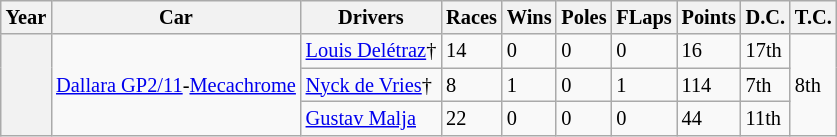<table class="wikitable" style="font-size:85%">
<tr>
<th>Year</th>
<th>Car</th>
<th>Drivers</th>
<th>Races</th>
<th>Wins</th>
<th>Poles</th>
<th>FLaps</th>
<th>Points</th>
<th>D.C.</th>
<th>T.C.</th>
</tr>
<tr>
<th rowspan=3></th>
<td rowspan=3><a href='#'>Dallara GP2/11</a>-<a href='#'>Mecachrome</a></td>
<td> <a href='#'>Louis Delétraz</a>†</td>
<td>14</td>
<td>0</td>
<td>0</td>
<td>0</td>
<td>16</td>
<td>17th</td>
<td rowspan=3>8th</td>
</tr>
<tr>
<td> <a href='#'>Nyck de Vries</a>†</td>
<td>8</td>
<td>1</td>
<td>0</td>
<td>1</td>
<td>114</td>
<td>7th</td>
</tr>
<tr>
<td> <a href='#'>Gustav Malja</a></td>
<td>22</td>
<td>0</td>
<td>0</td>
<td>0</td>
<td>44</td>
<td>11th</td>
</tr>
</table>
